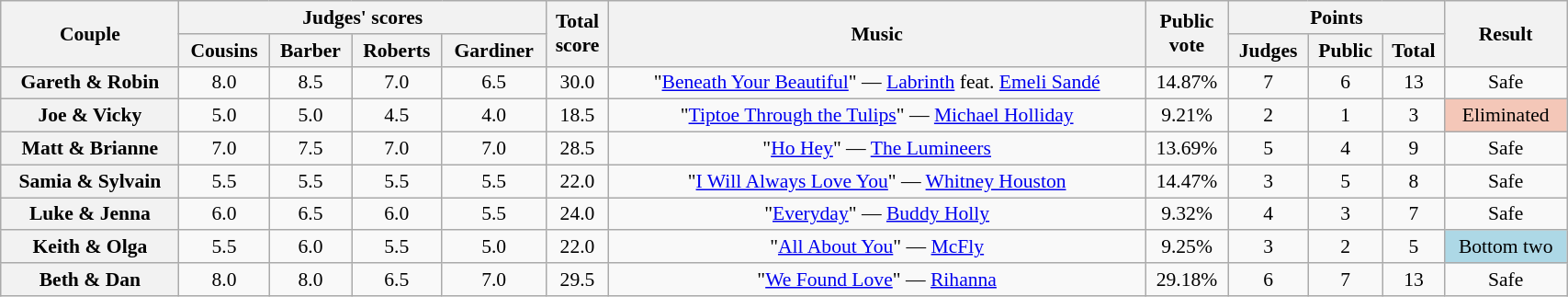<table class="wikitable sortable" style="text-align:center; font-size:90%; width:90%">
<tr>
<th scope="col" rowspan=2>Couple</th>
<th scope="col" colspan=4 class="unsortable">Judges' scores</th>
<th scope="col" rowspan=2>Total<br>score</th>
<th scope="col" rowspan=2 class="unsortable">Music</th>
<th scope="col" rowspan=2>Public<br>vote</th>
<th scope="col" colspan=3 class="unsortable">Points</th>
<th scope="col" rowspan=2 class="unsortable">Result</th>
</tr>
<tr>
<th class="unsortable">Cousins</th>
<th class="unsortable">Barber</th>
<th class="unsortable">Roberts</th>
<th class="unsortable">Gardiner</th>
<th class="unsortable">Judges</th>
<th class="unsortable">Public</th>
<th>Total</th>
</tr>
<tr>
<th scope="row">Gareth & Robin</th>
<td>8.0</td>
<td>8.5</td>
<td>7.0</td>
<td>6.5</td>
<td>30.0</td>
<td>"<a href='#'>Beneath Your Beautiful</a>" — <a href='#'>Labrinth</a> feat. <a href='#'>Emeli Sandé</a></td>
<td>14.87%</td>
<td>7</td>
<td>6</td>
<td>13</td>
<td>Safe</td>
</tr>
<tr>
<th scope="row">Joe & Vicky</th>
<td>5.0</td>
<td>5.0</td>
<td>4.5</td>
<td>4.0</td>
<td>18.5</td>
<td>"<a href='#'>Tiptoe Through the Tulips</a>" — <a href='#'>Michael Holliday</a></td>
<td>9.21%</td>
<td>2</td>
<td>1</td>
<td>3</td>
<td bgcolor="f4c7b8">Eliminated</td>
</tr>
<tr>
<th scope="row">Matt & Brianne</th>
<td>7.0</td>
<td>7.5</td>
<td>7.0</td>
<td>7.0</td>
<td>28.5</td>
<td>"<a href='#'>Ho Hey</a>" — <a href='#'>The Lumineers</a></td>
<td>13.69%</td>
<td>5</td>
<td>4</td>
<td>9</td>
<td>Safe</td>
</tr>
<tr>
<th scope="row">Samia & Sylvain</th>
<td>5.5</td>
<td>5.5</td>
<td>5.5</td>
<td>5.5</td>
<td>22.0</td>
<td>"<a href='#'>I Will Always Love You</a>" — <a href='#'>Whitney Houston</a></td>
<td>14.47%</td>
<td>3</td>
<td>5</td>
<td>8</td>
<td>Safe</td>
</tr>
<tr>
<th scope="row">Luke & Jenna</th>
<td>6.0</td>
<td>6.5</td>
<td>6.0</td>
<td>5.5</td>
<td>24.0</td>
<td>"<a href='#'>Everyday</a>" — <a href='#'>Buddy Holly</a></td>
<td>9.32%</td>
<td>4</td>
<td>3</td>
<td>7</td>
<td>Safe</td>
</tr>
<tr>
<th scope="row">Keith & Olga</th>
<td>5.5</td>
<td>6.0</td>
<td>5.5</td>
<td>5.0</td>
<td>22.0</td>
<td>"<a href='#'>All About You</a>" — <a href='#'>McFly</a></td>
<td>9.25%</td>
<td>3</td>
<td>2</td>
<td>5</td>
<td bgcolor="lightblue">Bottom two</td>
</tr>
<tr>
<th scope="row">Beth & Dan</th>
<td>8.0</td>
<td>8.0</td>
<td>6.5</td>
<td>7.0</td>
<td>29.5</td>
<td>"<a href='#'>We Found Love</a>" — <a href='#'>Rihanna</a></td>
<td>29.18%</td>
<td>6</td>
<td>7</td>
<td>13</td>
<td>Safe</td>
</tr>
</table>
